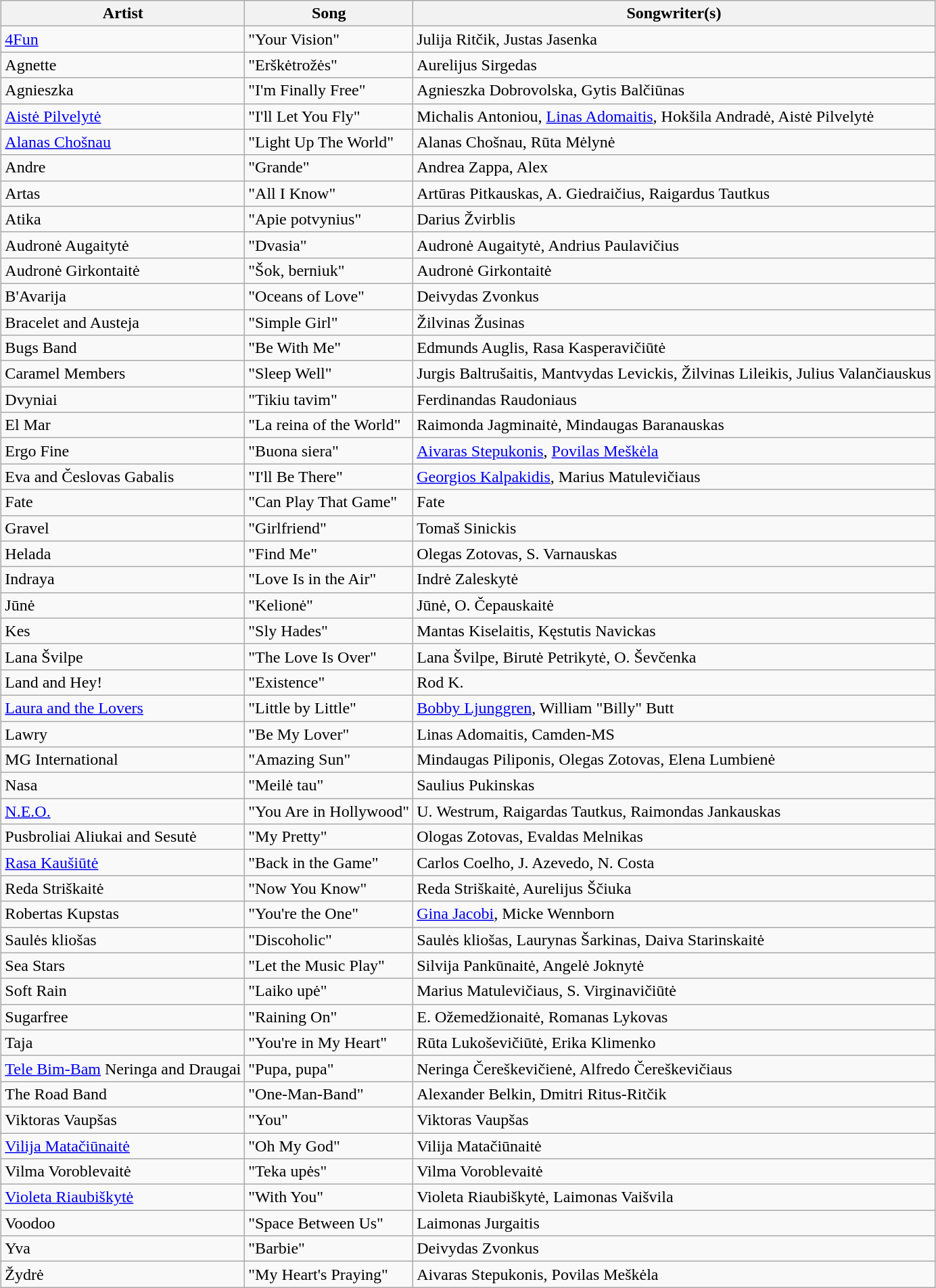<table class="sortable wikitable" style="margin: 1em auto 1em auto">
<tr>
<th>Artist</th>
<th>Song</th>
<th>Songwriter(s)</th>
</tr>
<tr>
<td><a href='#'>4Fun</a></td>
<td>"Your Vision"</td>
<td>Julija Ritčik, Justas Jasenka</td>
</tr>
<tr>
<td>Agnette</td>
<td>"Erškėtrožės"</td>
<td>Aurelijus Sirgedas</td>
</tr>
<tr>
<td>Agnieszka</td>
<td>"I'm Finally Free"</td>
<td>Agnieszka Dobrovolska, Gytis Balčiūnas</td>
</tr>
<tr>
<td><a href='#'>Aistė Pilvelytė</a></td>
<td>"I'll Let You Fly"</td>
<td>Michalis Antoniou, <a href='#'>Linas Adomaitis</a>, Hokšila Andradė, Aistė Pilvelytė</td>
</tr>
<tr>
<td><a href='#'>Alanas Chošnau</a></td>
<td>"Light Up The World"</td>
<td>Alanas Chošnau, Rūta Mėlynė</td>
</tr>
<tr>
<td>Andre</td>
<td>"Grande"</td>
<td>Andrea Zappa, Alex</td>
</tr>
<tr>
<td>Artas</td>
<td>"All I Know"</td>
<td>Artūras Pitkauskas, A. Giedraičius, Raigardus Tautkus</td>
</tr>
<tr>
<td>Atika</td>
<td>"Apie potvynius"</td>
<td>Darius Žvirblis</td>
</tr>
<tr>
<td>Audronė Augaitytė</td>
<td>"Dvasia"</td>
<td>Audronė Augaitytė, Andrius Paulavičius</td>
</tr>
<tr>
<td>Audronė Girkontaitė</td>
<td>"Šok, berniuk"</td>
<td>Audronė Girkontaitė</td>
</tr>
<tr>
<td>B'Avarija</td>
<td>"Oceans of Love"</td>
<td>Deivydas Zvonkus</td>
</tr>
<tr>
<td>Bracelet and Austeja</td>
<td>"Simple Girl"</td>
<td>Žilvinas Žusinas</td>
</tr>
<tr>
<td>Bugs Band</td>
<td>"Be With Me"</td>
<td>Edmunds Auglis, Rasa Kasperavičiūtė</td>
</tr>
<tr>
<td>Caramel Members</td>
<td>"Sleep Well"</td>
<td>Jurgis Baltrušaitis, Mantvydas Levickis, Žilvinas Lileikis, Julius Valančiauskus</td>
</tr>
<tr>
<td>Dvyniai</td>
<td>"Tikiu tavim"</td>
<td>Ferdinandas Raudoniaus</td>
</tr>
<tr>
<td>El Mar</td>
<td>"La reina of the World"</td>
<td>Raimonda Jagminaitė, Mindaugas Baranauskas</td>
</tr>
<tr>
<td>Ergo Fine</td>
<td>"Buona siera"</td>
<td><a href='#'>Aivaras Stepukonis</a>, <a href='#'>Povilas Meškėla</a></td>
</tr>
<tr>
<td>Eva and Česlovas Gabalis</td>
<td>"I'll Be There"</td>
<td><a href='#'>Georgios Kalpakidis</a>, Marius Matulevičiaus</td>
</tr>
<tr>
<td>Fate</td>
<td>"Can Play That Game"</td>
<td>Fate</td>
</tr>
<tr>
<td>Gravel</td>
<td>"Girlfriend"</td>
<td>Tomaš Sinickis</td>
</tr>
<tr>
<td>Helada</td>
<td>"Find Me"</td>
<td>Olegas Zotovas, S. Varnauskas</td>
</tr>
<tr>
<td>Indraya</td>
<td>"Love Is in the Air"</td>
<td>Indrė Zaleskytė</td>
</tr>
<tr>
<td>Jūnė</td>
<td>"Kelionė"</td>
<td>Jūnė, O. Čepauskaitė</td>
</tr>
<tr>
<td>Kes</td>
<td>"Sly Hades"</td>
<td>Mantas Kiselaitis, Kęstutis Navickas</td>
</tr>
<tr>
<td>Lana Švilpe</td>
<td>"The Love Is Over"</td>
<td>Lana Švilpe, Birutė Petrikytė, O. Ševčenka</td>
</tr>
<tr>
<td>Land and Hey!</td>
<td>"Existence"</td>
<td>Rod K.</td>
</tr>
<tr>
<td><a href='#'>Laura and the Lovers</a></td>
<td>"Little by Little"</td>
<td><a href='#'>Bobby Ljunggren</a>, William "Billy" Butt</td>
</tr>
<tr>
<td>Lawry</td>
<td>"Be My Lover"</td>
<td>Linas Adomaitis, Camden-MS</td>
</tr>
<tr>
<td>MG International</td>
<td>"Amazing Sun"</td>
<td>Mindaugas Piliponis, Olegas Zotovas, Elena Lumbienė</td>
</tr>
<tr>
<td>Nasa</td>
<td>"Meilė tau"</td>
<td>Saulius Pukinskas</td>
</tr>
<tr>
<td><a href='#'>N.E.O.</a></td>
<td>"You Are in Hollywood"</td>
<td>U. Westrum, Raigardas Tautkus, Raimondas Jankauskas</td>
</tr>
<tr>
<td>Pusbroliai Aliukai and Sesutė</td>
<td>"My Pretty"</td>
<td>Ologas Zotovas, Evaldas Melnikas</td>
</tr>
<tr>
<td><a href='#'>Rasa Kaušiūtė</a></td>
<td>"Back in the Game"</td>
<td>Carlos Coelho, J. Azevedo, N. Costa</td>
</tr>
<tr>
<td>Reda Striškaitė</td>
<td>"Now You Know"</td>
<td>Reda Striškaitė, Aurelijus Ščiuka</td>
</tr>
<tr>
<td>Robertas Kupstas</td>
<td>"You're the One"</td>
<td><a href='#'>Gina Jacobi</a>, Micke Wennborn</td>
</tr>
<tr>
<td>Saulės kliošas</td>
<td>"Discoholic"</td>
<td>Saulės kliošas, Laurynas Šarkinas, Daiva Starinskaitė</td>
</tr>
<tr>
<td>Sea Stars</td>
<td>"Let the Music Play"</td>
<td>Silvija Pankūnaitė, Angelė Joknytė</td>
</tr>
<tr>
<td>Soft Rain</td>
<td>"Laiko upė"</td>
<td>Marius Matulevičiaus, S. Virginavičiūtė</td>
</tr>
<tr>
<td>Sugarfree</td>
<td>"Raining On"</td>
<td>E. Ožemedžionaitė, Romanas Lykovas</td>
</tr>
<tr>
<td>Taja</td>
<td>"You're in My Heart"</td>
<td>Rūta Lukoševičiūtė, Erika Klimenko</td>
</tr>
<tr>
<td><a href='#'>Tele Bim-Bam</a> Neringa and Draugai</td>
<td>"Pupa, pupa"</td>
<td>Neringa Čereškevičienė, Alfredo Čereškevičiaus</td>
</tr>
<tr>
<td>The Road Band</td>
<td>"One-Man-Band"</td>
<td>Alexander Belkin, Dmitri Ritus-Ritčik</td>
</tr>
<tr>
<td>Viktoras Vaupšas</td>
<td>"You"</td>
<td>Viktoras Vaupšas</td>
</tr>
<tr>
<td><a href='#'>Vilija Matačiūnaitė</a></td>
<td>"Oh My God"</td>
<td>Vilija Matačiūnaitė</td>
</tr>
<tr>
<td>Vilma Voroblevaitė</td>
<td>"Teka upės"</td>
<td>Vilma Voroblevaitė</td>
</tr>
<tr>
<td><a href='#'>Violeta Riaubiškytė</a></td>
<td>"With You"</td>
<td>Violeta Riaubiškytė, Laimonas Vaišvila</td>
</tr>
<tr>
<td>Voodoo</td>
<td>"Space Between Us"</td>
<td>Laimonas Jurgaitis</td>
</tr>
<tr>
<td>Yva</td>
<td>"Barbie"</td>
<td>Deivydas Zvonkus</td>
</tr>
<tr>
<td>Žydrė</td>
<td>"My Heart's Praying"</td>
<td>Aivaras Stepukonis, Povilas Meškėla</td>
</tr>
</table>
